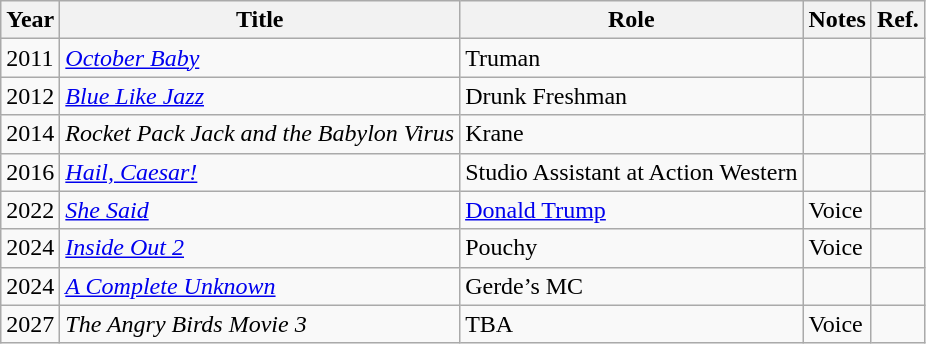<table class="wikitable sortable">
<tr>
<th>Year</th>
<th>Title</th>
<th>Role</th>
<th>Notes</th>
<th>Ref.</th>
</tr>
<tr>
<td>2011</td>
<td><em><a href='#'>October Baby</a></em></td>
<td>Truman</td>
<td></td>
<td></td>
</tr>
<tr>
<td>2012</td>
<td><a href='#'><em>Blue Like Jazz</em></a></td>
<td>Drunk Freshman</td>
<td></td>
<td></td>
</tr>
<tr>
<td>2014</td>
<td><em>Rocket Pack Jack and the Babylon Virus</em></td>
<td>Krane</td>
<td></td>
<td></td>
</tr>
<tr>
<td>2016</td>
<td><em><a href='#'>Hail, Caesar!</a></em></td>
<td>Studio Assistant at Action Western</td>
<td></td>
<td></td>
</tr>
<tr>
<td>2022</td>
<td><em><a href='#'>She Said</a></em></td>
<td><a href='#'>Donald Trump</a></td>
<td>Voice</td>
<td></td>
</tr>
<tr>
<td>2024</td>
<td><em><a href='#'>Inside Out 2</a></em></td>
<td>Pouchy</td>
<td>Voice</td>
<td></td>
</tr>
<tr>
<td>2024</td>
<td><em><a href='#'>A Complete Unknown</a></em></td>
<td>Gerde’s MC</td>
<td></td>
<td></td>
</tr>
<tr>
<td>2027</td>
<td><em>The Angry Birds Movie 3</em></td>
<td>TBA</td>
<td>Voice</td>
<td></td>
</tr>
</table>
